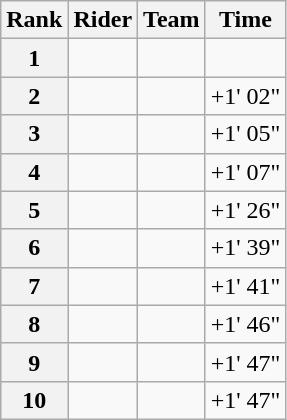<table class="wikitable">
<tr>
<th scope="col">Rank</th>
<th scope="col">Rider</th>
<th scope="col">Team</th>
<th scope="col">Time</th>
</tr>
<tr>
<th scope="row">1</th>
<td> </td>
<td></td>
<td style="text-align:right;"></td>
</tr>
<tr>
<th scope="row">2</th>
<td></td>
<td></td>
<td style="text-align:right;">+1' 02"</td>
</tr>
<tr>
<th scope="row">3</th>
<td></td>
<td></td>
<td style="text-align:right;">+1' 05"</td>
</tr>
<tr>
<th scope="row">4</th>
<td></td>
<td></td>
<td style="text-align:right;">+1' 07"</td>
</tr>
<tr>
<th scope="row">5</th>
<td></td>
<td></td>
<td style="text-align:right;">+1' 26"</td>
</tr>
<tr>
<th scope="row">6</th>
<td></td>
<td></td>
<td style="text-align:right;">+1' 39"</td>
</tr>
<tr>
<th scope="row">7</th>
<td></td>
<td></td>
<td style="text-align:right;">+1' 41"</td>
</tr>
<tr>
<th scope="row">8</th>
<td></td>
<td></td>
<td style="text-align:right;">+1' 46"</td>
</tr>
<tr>
<th scope="row">9</th>
<td> </td>
<td></td>
<td style="text-align:right;">+1' 47"</td>
</tr>
<tr>
<th scope="row">10</th>
<td></td>
<td></td>
<td style="text-align:right;">+1' 47"</td>
</tr>
</table>
